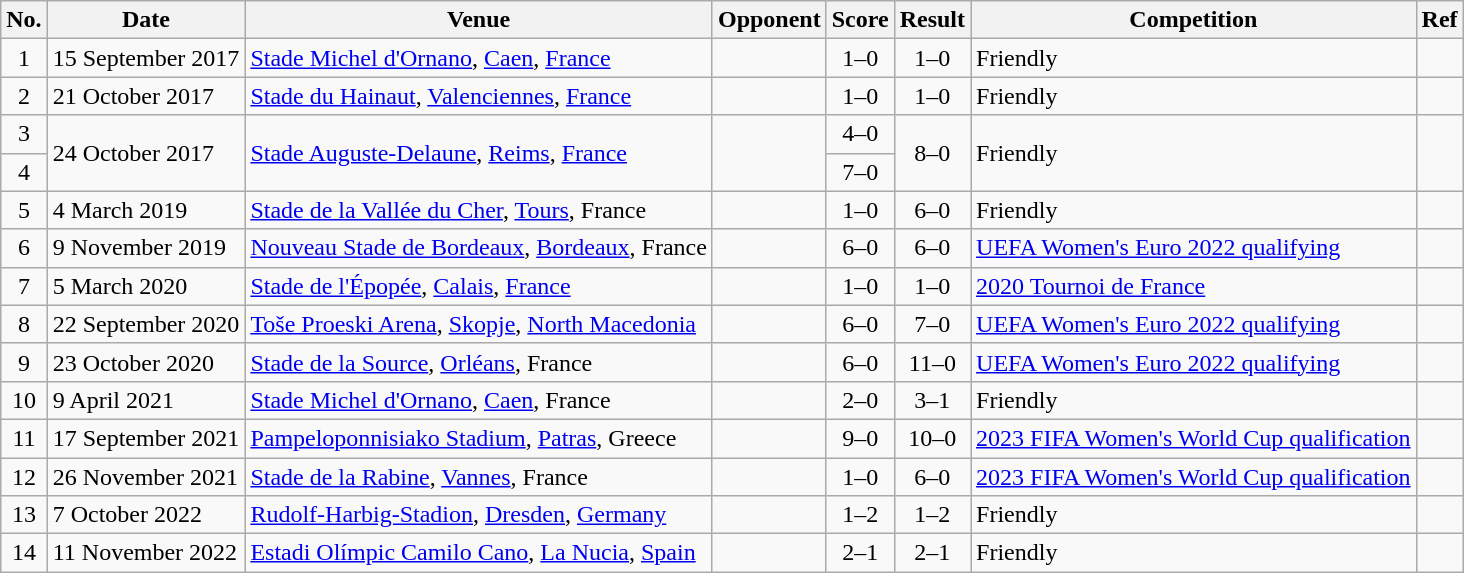<table class="wikitable">
<tr>
<th scope="col">No.</th>
<th scope="col">Date</th>
<th scope="col">Venue</th>
<th scope="col">Opponent</th>
<th scope="col">Score</th>
<th scope="col">Result</th>
<th scope="col">Competition</th>
<th>Ref</th>
</tr>
<tr>
<td align=center>1</td>
<td>15 September 2017</td>
<td><a href='#'>Stade Michel d'Ornano</a>, <a href='#'>Caen</a>, <a href='#'>France</a></td>
<td></td>
<td align=center>1–0</td>
<td align=center>1–0</td>
<td>Friendly</td>
<td></td>
</tr>
<tr>
<td align=center>2</td>
<td>21 October 2017</td>
<td><a href='#'>Stade du Hainaut</a>, <a href='#'>Valenciennes</a>, <a href='#'>France</a></td>
<td></td>
<td align=center>1–0</td>
<td align=center>1–0</td>
<td>Friendly</td>
<td></td>
</tr>
<tr>
<td align=center>3</td>
<td rowspan="2">24 October 2017</td>
<td rowspan="2"><a href='#'>Stade Auguste-Delaune</a>, <a href='#'>Reims</a>, <a href='#'>France</a></td>
<td rowspan="2"></td>
<td align=center>4–0</td>
<td rowspan="2" align=center>8–0</td>
<td rowspan="2">Friendly</td>
<td rowspan="2"></td>
</tr>
<tr>
<td align=center>4</td>
<td align=center>7–0</td>
</tr>
<tr>
<td align="center">5</td>
<td>4 March 2019</td>
<td><a href='#'>Stade de la Vallée du Cher</a>, <a href='#'>Tours</a>, France</td>
<td></td>
<td align="center">1–0</td>
<td align="center">6–0</td>
<td>Friendly</td>
<td></td>
</tr>
<tr>
<td align="center">6</td>
<td>9 November 2019</td>
<td><a href='#'>Nouveau Stade de Bordeaux</a>, <a href='#'>Bordeaux</a>, France</td>
<td></td>
<td align="center">6–0</td>
<td align="center">6–0</td>
<td><a href='#'>UEFA Women's Euro 2022 qualifying</a></td>
<td></td>
</tr>
<tr>
<td align=center>7</td>
<td>5 March 2020</td>
<td><a href='#'>Stade de l'Épopée</a>, <a href='#'>Calais</a>, <a href='#'>France</a></td>
<td></td>
<td align=center>1–0</td>
<td align=center>1–0</td>
<td><a href='#'>2020 Tournoi de France</a></td>
<td></td>
</tr>
<tr>
<td align="center">8</td>
<td>22 September 2020</td>
<td><a href='#'>Toše Proeski Arena</a>, <a href='#'>Skopje</a>, <a href='#'>North Macedonia</a></td>
<td></td>
<td align="center">6–0</td>
<td align="center">7–0</td>
<td><a href='#'>UEFA Women's Euro 2022 qualifying</a></td>
<td></td>
</tr>
<tr>
<td align="center">9</td>
<td>23 October 2020</td>
<td><a href='#'>Stade de la Source</a>, <a href='#'>Orléans</a>, France</td>
<td></td>
<td align="center">6–0</td>
<td align="center">11–0</td>
<td><a href='#'>UEFA Women's Euro 2022 qualifying</a></td>
<td></td>
</tr>
<tr>
<td align="center">10</td>
<td>9 April 2021</td>
<td><a href='#'>Stade Michel d'Ornano</a>, <a href='#'>Caen</a>, France</td>
<td></td>
<td align="center">2–0</td>
<td align="center">3–1</td>
<td>Friendly</td>
<td></td>
</tr>
<tr>
<td align="center">11</td>
<td>17 September 2021</td>
<td><a href='#'>Pampeloponnisiako Stadium</a>, <a href='#'>Patras</a>, Greece</td>
<td></td>
<td align="center">9–0</td>
<td align="center">10–0</td>
<td><a href='#'>2023 FIFA Women's World Cup qualification</a></td>
<td></td>
</tr>
<tr>
<td align="center">12</td>
<td>26 November 2021</td>
<td><a href='#'>Stade de la Rabine</a>, <a href='#'>Vannes</a>, France</td>
<td></td>
<td align="center">1–0</td>
<td align="center">6–0</td>
<td><a href='#'>2023 FIFA Women's World Cup qualification</a></td>
<td></td>
</tr>
<tr>
<td align="center">13</td>
<td>7 October 2022</td>
<td><a href='#'>Rudolf-Harbig-Stadion</a>, <a href='#'>Dresden</a>, <a href='#'>Germany</a></td>
<td></td>
<td align="center">1–2</td>
<td align="center">1–2</td>
<td>Friendly</td>
<td></td>
</tr>
<tr>
<td align="center">14</td>
<td>11 November 2022</td>
<td><a href='#'>Estadi Olímpic Camilo Cano</a>, <a href='#'>La Nucia</a>, <a href='#'>Spain</a></td>
<td></td>
<td align="center">2–1</td>
<td align="center">2–1</td>
<td>Friendly</td>
<td></td>
</tr>
</table>
